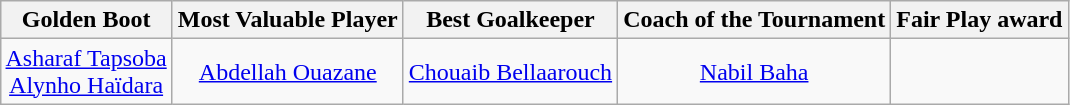<table class="wikitable" style="text-align: center; margin: 0 auto;">
<tr>
<th>Golden Boot</th>
<th>Most Valuable Player</th>
<th>Best Goalkeeper</th>
<th>Coach of the Tournament</th>
<th>Fair Play award</th>
</tr>
<tr>
<td> <a href='#'>Asharaf Tapsoba</a><br> <a href='#'>Alynho Haïdara</a></td>
<td> <a href='#'>Abdellah Ouazane</a></td>
<td> <a href='#'>Chouaib Bellaarouch</a></td>
<td> <a href='#'>Nabil Baha</a></td>
<td></td>
</tr>
</table>
